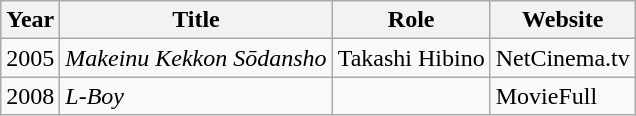<table class="wikitable">
<tr>
<th>Year</th>
<th>Title</th>
<th>Role</th>
<th>Website</th>
</tr>
<tr>
<td>2005</td>
<td><em>Makeinu Kekkon Sōdansho</em></td>
<td>Takashi Hibino</td>
<td>NetCinema.tv</td>
</tr>
<tr>
<td>2008</td>
<td><em>L-Boy</em></td>
<td></td>
<td>MovieFull</td>
</tr>
</table>
